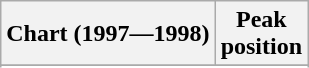<table class="wikitable sortable">
<tr>
<th>Chart (1997—1998)</th>
<th>Peak<br>position</th>
</tr>
<tr>
</tr>
<tr>
</tr>
<tr>
</tr>
<tr>
</tr>
<tr>
</tr>
</table>
